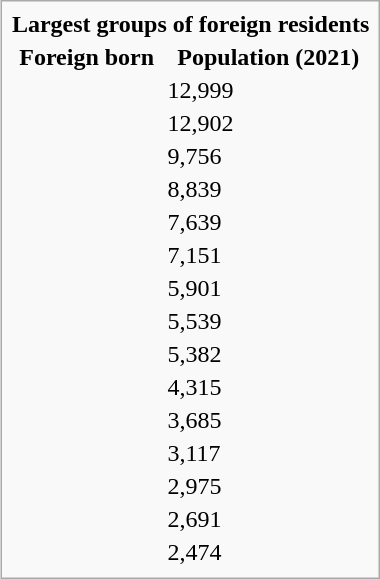<table class="mw-collapsible mw-collapsed infobox" style="float:right;">
<tr>
<td colspan="2"><strong>Largest groups of foreign residents</strong></td>
</tr>
<tr \>
<th>Foreign born</th>
<th>Population (2021)</th>
</tr>
<tr>
<td></td>
<td>12,999</td>
</tr>
<tr>
<td></td>
<td>12,902</td>
</tr>
<tr>
<td></td>
<td>9,756</td>
</tr>
<tr>
<td></td>
<td>8,839</td>
</tr>
<tr>
<td></td>
<td>7,639</td>
</tr>
<tr>
<td></td>
<td>7,151</td>
</tr>
<tr>
<td></td>
<td>5,901</td>
</tr>
<tr>
<td></td>
<td>5,539</td>
</tr>
<tr>
<td></td>
<td>5,382</td>
</tr>
<tr>
<td></td>
<td>4,315</td>
</tr>
<tr>
<td></td>
<td>3,685</td>
</tr>
<tr>
<td></td>
<td>3,117</td>
</tr>
<tr>
<td></td>
<td>2,975</td>
</tr>
<tr>
<td></td>
<td>2,691</td>
</tr>
<tr>
<td></td>
<td>2,474</td>
</tr>
<tr>
</tr>
</table>
